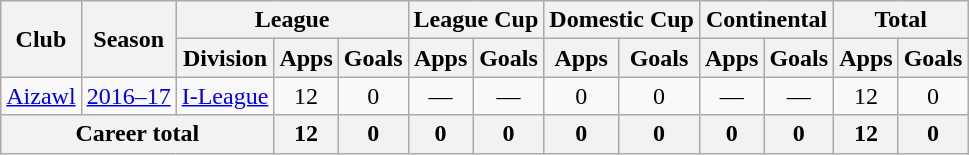<table class="wikitable" style="text-align: center;">
<tr>
<th rowspan="2">Club</th>
<th rowspan="2">Season</th>
<th colspan="3">League</th>
<th colspan="2">League Cup</th>
<th colspan="2">Domestic Cup</th>
<th colspan="2">Continental</th>
<th colspan="2">Total</th>
</tr>
<tr>
<th>Division</th>
<th>Apps</th>
<th>Goals</th>
<th>Apps</th>
<th>Goals</th>
<th>Apps</th>
<th>Goals</th>
<th>Apps</th>
<th>Goals</th>
<th>Apps</th>
<th>Goals</th>
</tr>
<tr>
<td rowspan="1"><a href='#'>Aizawl</a></td>
<td><a href='#'>2016–17</a></td>
<td><a href='#'>I-League</a></td>
<td>12</td>
<td>0</td>
<td>—</td>
<td>—</td>
<td>0</td>
<td>0</td>
<td>—</td>
<td>—</td>
<td>12</td>
<td>0</td>
</tr>
<tr>
<th colspan="3">Career total</th>
<th>12</th>
<th>0</th>
<th>0</th>
<th>0</th>
<th>0</th>
<th>0</th>
<th>0</th>
<th>0</th>
<th>12</th>
<th>0</th>
</tr>
</table>
